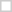<table style="border:1px solid #ccc;">
<tr>
<td></td>
</tr>
</table>
